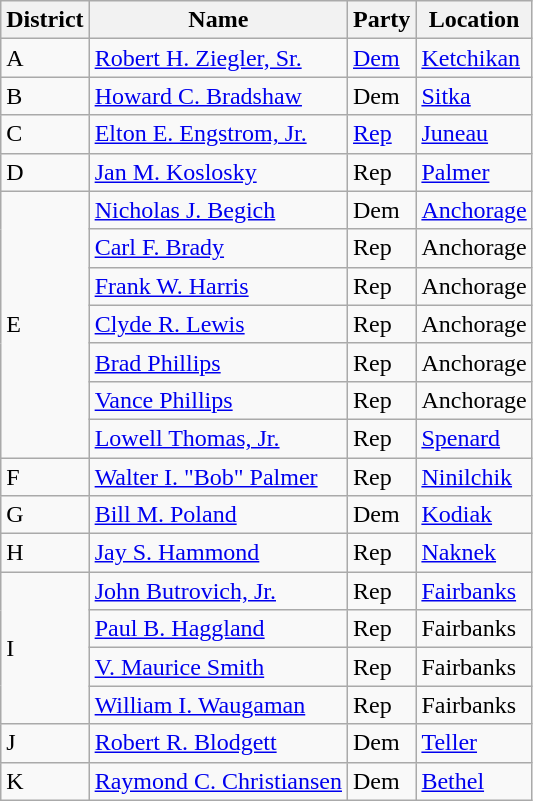<table class="wikitable">
<tr>
<th>District</th>
<th>Name</th>
<th>Party</th>
<th>Location</th>
</tr>
<tr>
<td>A</td>
<td><a href='#'>Robert H. Ziegler, Sr.</a></td>
<td><a href='#'>Dem</a></td>
<td><a href='#'>Ketchikan</a></td>
</tr>
<tr>
<td>B</td>
<td><a href='#'>Howard C. Bradshaw</a></td>
<td>Dem</td>
<td><a href='#'>Sitka</a></td>
</tr>
<tr>
<td>C</td>
<td><a href='#'>Elton E. Engstrom, Jr.</a></td>
<td><a href='#'>Rep</a></td>
<td><a href='#'>Juneau</a></td>
</tr>
<tr>
<td>D</td>
<td><a href='#'>Jan M. Koslosky</a></td>
<td>Rep</td>
<td><a href='#'>Palmer</a></td>
</tr>
<tr>
<td rowspan="7">E</td>
<td><a href='#'>Nicholas J. Begich</a></td>
<td>Dem</td>
<td><a href='#'>Anchorage</a></td>
</tr>
<tr>
<td><a href='#'>Carl F. Brady</a></td>
<td>Rep</td>
<td>Anchorage</td>
</tr>
<tr>
<td><a href='#'>Frank W. Harris</a></td>
<td>Rep</td>
<td>Anchorage</td>
</tr>
<tr>
<td><a href='#'>Clyde R. Lewis</a></td>
<td>Rep</td>
<td>Anchorage</td>
</tr>
<tr>
<td><a href='#'>Brad Phillips</a></td>
<td>Rep</td>
<td>Anchorage</td>
</tr>
<tr>
<td><a href='#'>Vance Phillips</a></td>
<td>Rep</td>
<td>Anchorage</td>
</tr>
<tr>
<td><a href='#'>Lowell Thomas, Jr.</a></td>
<td>Rep</td>
<td><a href='#'>Spenard</a></td>
</tr>
<tr>
<td>F</td>
<td><a href='#'>Walter I. "Bob" Palmer</a></td>
<td>Rep</td>
<td><a href='#'>Ninilchik</a></td>
</tr>
<tr>
<td>G</td>
<td><a href='#'>Bill M. Poland</a></td>
<td>Dem</td>
<td><a href='#'>Kodiak</a></td>
</tr>
<tr>
<td>H</td>
<td><a href='#'>Jay S. Hammond</a></td>
<td>Rep</td>
<td><a href='#'>Naknek</a></td>
</tr>
<tr>
<td rowspan="4">I</td>
<td><a href='#'>John Butrovich, Jr.</a></td>
<td>Rep</td>
<td><a href='#'>Fairbanks</a></td>
</tr>
<tr>
<td><a href='#'>Paul B. Haggland</a></td>
<td>Rep</td>
<td>Fairbanks</td>
</tr>
<tr>
<td><a href='#'>V. Maurice Smith</a></td>
<td>Rep</td>
<td>Fairbanks</td>
</tr>
<tr>
<td><a href='#'>William I. Waugaman</a></td>
<td>Rep</td>
<td>Fairbanks</td>
</tr>
<tr>
<td>J</td>
<td><a href='#'>Robert R. Blodgett</a></td>
<td>Dem</td>
<td><a href='#'>Teller</a></td>
</tr>
<tr>
<td>K</td>
<td><a href='#'>Raymond C. Christiansen</a></td>
<td>Dem</td>
<td><a href='#'>Bethel</a></td>
</tr>
</table>
